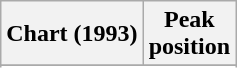<table class="wikitable sortable plainrowheaders">
<tr>
<th scope="col">Chart (1993)</th>
<th scope="col">Peak<br>position</th>
</tr>
<tr>
</tr>
<tr>
</tr>
</table>
